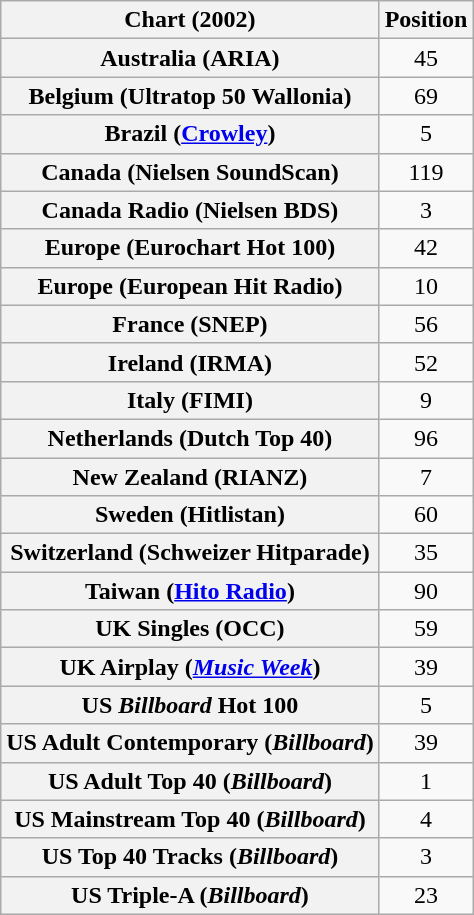<table class="wikitable sortable plainrowheaders" style="text-align:center">
<tr>
<th scope="col">Chart (2002)</th>
<th scope="col">Position</th>
</tr>
<tr>
<th scope="row">Australia (ARIA)</th>
<td>45</td>
</tr>
<tr>
<th scope="row">Belgium (Ultratop 50 Wallonia)</th>
<td>69</td>
</tr>
<tr>
<th scope="row">Brazil (<a href='#'>Crowley</a>)</th>
<td>5</td>
</tr>
<tr>
<th scope="row">Canada (Nielsen SoundScan)</th>
<td>119</td>
</tr>
<tr>
<th scope="row">Canada Radio (Nielsen BDS)</th>
<td>3</td>
</tr>
<tr>
<th scope="row">Europe (Eurochart Hot 100)</th>
<td>42</td>
</tr>
<tr>
<th scope="row">Europe (European Hit Radio)</th>
<td>10</td>
</tr>
<tr>
<th scope="row">France (SNEP)</th>
<td>56</td>
</tr>
<tr>
<th scope="row">Ireland (IRMA)</th>
<td>52</td>
</tr>
<tr>
<th scope="row">Italy (FIMI)</th>
<td>9</td>
</tr>
<tr>
<th scope="row">Netherlands (Dutch Top 40)</th>
<td>96</td>
</tr>
<tr>
<th scope="row">New Zealand (RIANZ)</th>
<td>7</td>
</tr>
<tr>
<th scope="row">Sweden (Hitlistan)</th>
<td>60</td>
</tr>
<tr>
<th scope="row">Switzerland (Schweizer Hitparade)</th>
<td>35</td>
</tr>
<tr>
<th scope="row">Taiwan (<a href='#'>Hito Radio</a>)</th>
<td style="text-align:center;">90</td>
</tr>
<tr>
<th scope="row">UK Singles (OCC)</th>
<td>59</td>
</tr>
<tr>
<th scope="row">UK Airplay (<em><a href='#'>Music Week</a></em>)</th>
<td>39</td>
</tr>
<tr>
<th scope="row">US <em>Billboard</em> Hot 100</th>
<td>5</td>
</tr>
<tr>
<th scope="row">US Adult Contemporary (<em>Billboard</em>)</th>
<td>39</td>
</tr>
<tr>
<th scope="row">US Adult Top 40 (<em>Billboard</em>)</th>
<td>1</td>
</tr>
<tr>
<th scope="row">US Mainstream Top 40 (<em>Billboard</em>)</th>
<td>4</td>
</tr>
<tr>
<th scope="row">US Top 40 Tracks (<em>Billboard</em>)</th>
<td>3</td>
</tr>
<tr>
<th scope="row">US Triple-A (<em>Billboard</em>)</th>
<td>23</td>
</tr>
</table>
